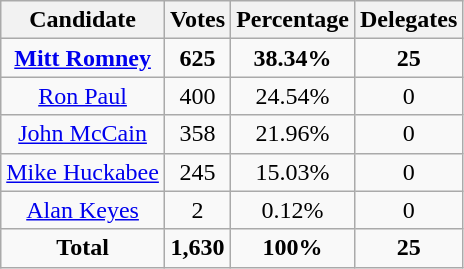<table class="wikitable" style="text-align:center;">
<tr>
<th>Candidate</th>
<th>Votes</th>
<th>Percentage</th>
<th>Delegates</th>
</tr>
<tr>
<td><strong><a href='#'>Mitt Romney</a></strong></td>
<td><strong>625</strong></td>
<td><strong>38.34%</strong></td>
<td><strong>25</strong></td>
</tr>
<tr>
<td><a href='#'>Ron Paul</a></td>
<td>400</td>
<td>24.54%</td>
<td>0</td>
</tr>
<tr>
<td><a href='#'>John McCain</a></td>
<td>358</td>
<td>21.96%</td>
<td>0</td>
</tr>
<tr>
<td><a href='#'>Mike Huckabee</a></td>
<td>245</td>
<td>15.03%</td>
<td>0</td>
</tr>
<tr>
<td><a href='#'>Alan Keyes</a></td>
<td>2</td>
<td>0.12%</td>
<td>0</td>
</tr>
<tr>
<td><strong>Total</strong></td>
<td><strong>1,630</strong></td>
<td><strong>100%</strong></td>
<td><strong>25</strong></td>
</tr>
</table>
